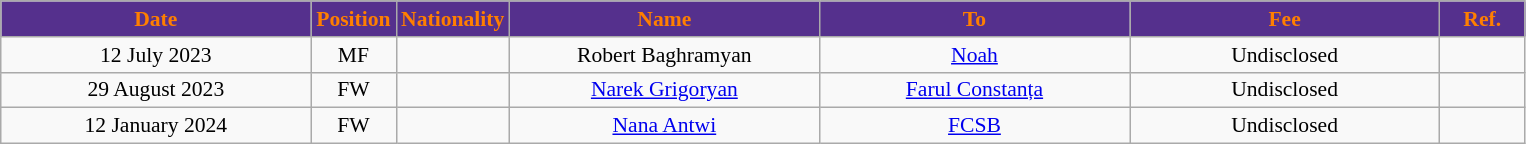<table class="wikitable"  style="text-align:center; font-size:90%; ">
<tr>
<th style="background:#55308D; color:#FF7F00; width:200px;">Date</th>
<th style="background:#55308D; color:#FF7F00; width:50px;">Position</th>
<th style="background:#55308D; color:#FF7F00; width:50px;">Nationality</th>
<th style="background:#55308D; color:#FF7F00; width:200px;">Name</th>
<th style="background:#55308D; color:#FF7F00; width:200px;">To</th>
<th style="background:#55308D; color:#FF7F00; width:200px;">Fee</th>
<th style="background:#55308D; color:#FF7F00; width:50px;">Ref.</th>
</tr>
<tr>
<td>12 July 2023</td>
<td>MF</td>
<td></td>
<td>Robert Baghramyan</td>
<td><a href='#'>Noah</a></td>
<td>Undisclosed</td>
<td></td>
</tr>
<tr>
<td>29 August 2023</td>
<td>FW</td>
<td></td>
<td><a href='#'>Narek Grigoryan</a></td>
<td><a href='#'>Farul Constanța</a></td>
<td>Undisclosed</td>
<td></td>
</tr>
<tr>
<td>12 January 2024</td>
<td>FW</td>
<td></td>
<td><a href='#'>Nana Antwi</a></td>
<td><a href='#'>FCSB</a></td>
<td>Undisclosed</td>
<td></td>
</tr>
</table>
